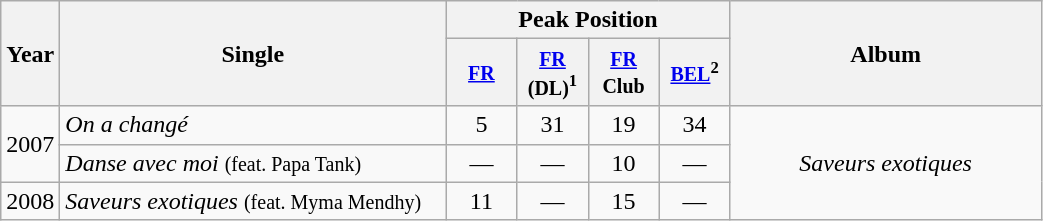<table class="wikitable" style="text-align:center;">
<tr>
<th rowspan="2">Year</th>
<th rowspan="2" style="width:250px;">Single</th>
<th colspan="4">Peak Position</th>
<th rowspan="2" style="width:200px;">Album</th>
</tr>
<tr>
<th width="40"><small><a href='#'>FR</a></small></th>
<th width="40"><small><a href='#'>FR</a> (DL)<sup>1</sup></small></th>
<th width="40"><small><a href='#'>FR</a> Club</small></th>
<th width="40"><small><a href='#'>BEL</a><sup>2</sup></small></th>
</tr>
<tr>
<td rowspan="2">2007</td>
<td align="left"><em>On a changé</em></td>
<td>5</td>
<td>31</td>
<td>19</td>
<td>34</td>
<td rowspan="3"><em>Saveurs exotiques</em></td>
</tr>
<tr>
<td align="left"><em>Danse avec moi</em> <small>(feat. Papa Tank)</small></td>
<td>—</td>
<td>—</td>
<td>10</td>
<td>—</td>
</tr>
<tr>
<td>2008</td>
<td align="left"><em>Saveurs exotiques</em> <small>(feat. Myma Mendhy)</small></td>
<td>11</td>
<td>—</td>
<td>15</td>
<td>—</td>
</tr>
</table>
